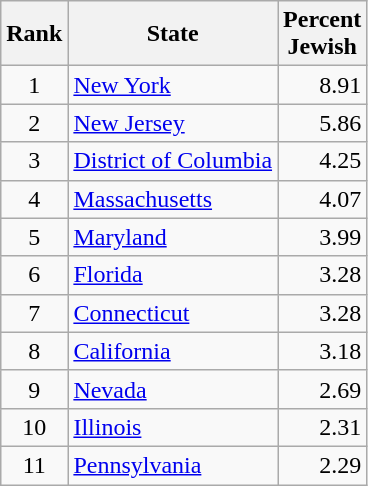<table class="wikitable sortable">
<tr>
<th>Rank</th>
<th>State</th>
<th>Percent <br> Jewish</th>
</tr>
<tr>
<td align=center>1</td>
<td><a href='#'>New York</a></td>
<td align=right>8.91</td>
</tr>
<tr>
<td align=center>2</td>
<td><a href='#'>New Jersey</a></td>
<td align=right>5.86</td>
</tr>
<tr>
<td align=center>3</td>
<td><a href='#'>District of Columbia</a></td>
<td align=right>4.25</td>
</tr>
<tr>
<td align=center>4</td>
<td><a href='#'>Massachusetts</a></td>
<td align=right>4.07</td>
</tr>
<tr>
<td align=center>5</td>
<td><a href='#'>Maryland</a></td>
<td align=right>3.99</td>
</tr>
<tr>
<td align=center>6</td>
<td><a href='#'>Florida</a></td>
<td align=right>3.28</td>
</tr>
<tr>
<td align=center>7</td>
<td><a href='#'>Connecticut</a></td>
<td align=right>3.28</td>
</tr>
<tr>
<td align=center>8</td>
<td><a href='#'>California</a></td>
<td align=right>3.18</td>
</tr>
<tr>
<td align=center>9</td>
<td><a href='#'>Nevada</a></td>
<td align=right>2.69</td>
</tr>
<tr>
<td align=center>10</td>
<td><a href='#'>Illinois</a></td>
<td align=right>2.31</td>
</tr>
<tr>
<td align=center>11</td>
<td><a href='#'>Pennsylvania</a></td>
<td align=right>2.29</td>
</tr>
</table>
